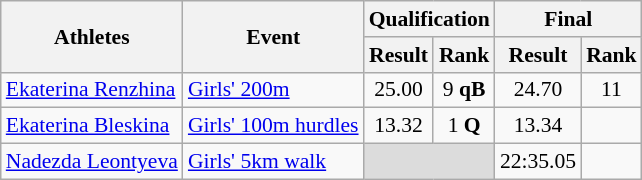<table class="wikitable" border="1" style="font-size:90%">
<tr>
<th rowspan=2>Athletes</th>
<th rowspan=2>Event</th>
<th colspan=2>Qualification</th>
<th colspan=2>Final</th>
</tr>
<tr>
<th>Result</th>
<th>Rank</th>
<th>Result</th>
<th>Rank</th>
</tr>
<tr>
<td><a href='#'>Ekaterina Renzhina</a></td>
<td><a href='#'>Girls' 200m</a></td>
<td align=center>25.00</td>
<td align=center>9 <strong>qB</strong></td>
<td align=center>24.70</td>
<td align=center>11</td>
</tr>
<tr>
<td><a href='#'>Ekaterina Bleskina</a></td>
<td><a href='#'>Girls' 100m hurdles</a></td>
<td align=center>13.32</td>
<td align=center>1 <strong>Q</strong></td>
<td align=center>13.34</td>
<td align=center></td>
</tr>
<tr>
<td><a href='#'>Nadezda Leontyeva</a></td>
<td><a href='#'>Girls' 5km walk</a></td>
<td colspan=2 bgcolor=#DCDCDC></td>
<td align=center>22:35.05</td>
<td align=center></td>
</tr>
</table>
